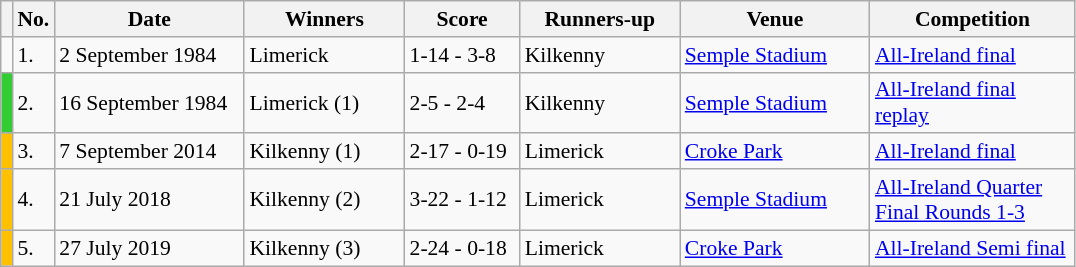<table class="wikitable" style="font-size:90%">
<tr>
<th width=1></th>
<th width=5>No.</th>
<th width=120>Date</th>
<th width=100>Winners</th>
<th width=70>Score</th>
<th width=100>Runners-up</th>
<th width=120>Venue</th>
<th width=130>Competition</th>
</tr>
<tr>
<td></td>
<td>1.</td>
<td>2 September 1984</td>
<td>Limerick</td>
<td>1-14 - 3-8</td>
<td>Kilkenny</td>
<td><a href='#'>Semple Stadium</a></td>
<td><a href='#'>All-Ireland final</a></td>
</tr>
<tr>
<td style="background-color:#32CD32"></td>
<td>2.</td>
<td>16 September 1984</td>
<td>Limerick (1)</td>
<td>2-5 - 2-4</td>
<td>Kilkenny</td>
<td><a href='#'>Semple Stadium</a></td>
<td><a href='#'>All-Ireland final replay</a></td>
</tr>
<tr>
<td style="background-color:#FFC000"></td>
<td>3.</td>
<td>7 September 2014</td>
<td>Kilkenny (1)</td>
<td>2-17 - 0-19</td>
<td>Limerick</td>
<td><a href='#'>Croke Park</a></td>
<td><a href='#'>All-Ireland final</a></td>
</tr>
<tr>
<td style="background-color:#FFC000"></td>
<td>4.</td>
<td>21 July 2018</td>
<td>Kilkenny (2)</td>
<td>3-22 - 1-12</td>
<td>Limerick</td>
<td><a href='#'>Semple Stadium</a></td>
<td><a href='#'>All-Ireland Quarter Final Rounds 1-3</a></td>
</tr>
<tr>
<td style="background-color:#FFC000"></td>
<td>5.</td>
<td>27 July 2019</td>
<td>Kilkenny (3)</td>
<td>2-24 - 0-18</td>
<td>Limerick</td>
<td><a href='#'>Croke Park</a></td>
<td><a href='#'>All-Ireland Semi final</a></td>
</tr>
</table>
